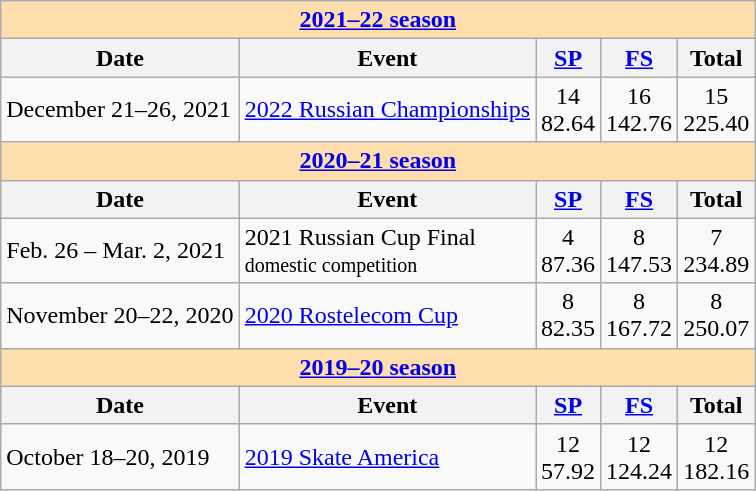<table class="wikitable">
<tr>
<td style="background-color: #ffdead; " colspan=6 align=center><a href='#'><strong>2021–22 season</strong></a></td>
</tr>
<tr>
<th>Date</th>
<th>Event</th>
<th><a href='#'>SP</a></th>
<th><a href='#'>FS</a></th>
<th>Total</th>
</tr>
<tr>
<td>December 21–26, 2021</td>
<td><a href='#'>2022 Russian Championships</a></td>
<td align=center>14 <br> 82.64</td>
<td align=center>16 <br> 142.76</td>
<td align=center>15 <br> 225.40</td>
</tr>
<tr>
<td style="background-color: #ffdead; " colspan=6 align=center><a href='#'><strong>2020–21 season</strong></a></td>
</tr>
<tr>
<th>Date</th>
<th>Event</th>
<th><a href='#'>SP</a></th>
<th><a href='#'>FS</a></th>
<th>Total</th>
</tr>
<tr>
<td>Feb. 26 – Mar. 2, 2021</td>
<td>2021 Russian Cup Final <br> <small>domestic competition</small></td>
<td align=center>4 <br> 87.36</td>
<td align=center>8 <br> 147.53</td>
<td align=center>7 <br> 234.89</td>
</tr>
<tr>
<td>November 20–22, 2020</td>
<td><a href='#'>2020 Rostelecom Cup</a></td>
<td align=center>8 <br> 82.35</td>
<td align=center>8 <br> 167.72</td>
<td align=center>8 <br> 250.07</td>
</tr>
<tr>
<td style="background-color: #ffdead; " colspan=6 align=center><a href='#'><strong>2019–20 season</strong></a></td>
</tr>
<tr>
<th>Date</th>
<th>Event</th>
<th><a href='#'>SP</a></th>
<th><a href='#'>FS</a></th>
<th>Total</th>
</tr>
<tr>
<td>October 18–20, 2019</td>
<td><a href='#'>2019 Skate America</a></td>
<td align=center>12 <br> 57.92</td>
<td align=center>12 <br> 124.24</td>
<td align=center>12 <br> 182.16</td>
</tr>
</table>
